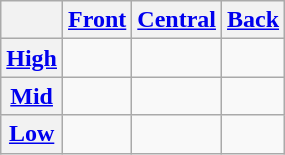<table class="wikitable">
<tr>
<th></th>
<th><a href='#'>Front</a></th>
<th><a href='#'>Central</a></th>
<th><a href='#'>Back</a></th>
</tr>
<tr>
<th><a href='#'>High</a></th>
<td></td>
<td></td>
<td></td>
</tr>
<tr>
<th><a href='#'>Mid</a></th>
<td></td>
<td></td>
<td></td>
</tr>
<tr>
<th><a href='#'>Low</a></th>
<td></td>
<td></td>
<td></td>
</tr>
</table>
